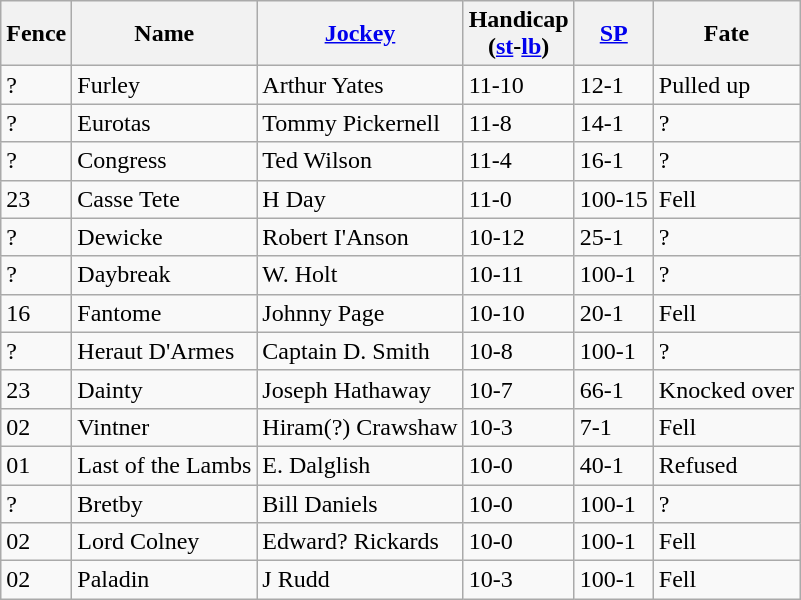<table class="wikitable sortable">
<tr>
<th>Fence</th>
<th>Name</th>
<th><a href='#'>Jockey</a></th>
<th>Handicap<br>(<a href='#'>st</a>-<a href='#'>lb</a>)</th>
<th><a href='#'>SP</a></th>
<th>Fate</th>
</tr>
<tr>
<td>?</td>
<td>Furley</td>
<td>Arthur Yates</td>
<td>11-10</td>
<td>12-1</td>
<td>Pulled up</td>
</tr>
<tr>
<td>?</td>
<td>Eurotas</td>
<td>Tommy Pickernell</td>
<td>11-8</td>
<td>14-1</td>
<td>?</td>
</tr>
<tr>
<td>?</td>
<td>Congress</td>
<td>Ted Wilson</td>
<td>11-4</td>
<td>16-1</td>
<td>?</td>
</tr>
<tr>
<td>23</td>
<td>Casse Tete</td>
<td>H Day</td>
<td>11-0</td>
<td>100-15</td>
<td>Fell</td>
</tr>
<tr>
<td>?</td>
<td>Dewicke</td>
<td>Robert I'Anson</td>
<td>10-12</td>
<td>25-1</td>
<td>?</td>
</tr>
<tr>
<td>?</td>
<td>Daybreak</td>
<td>W. Holt</td>
<td>10-11</td>
<td>100-1</td>
<td>?</td>
</tr>
<tr>
<td>16</td>
<td>Fantome</td>
<td>Johnny Page</td>
<td>10-10</td>
<td>20-1</td>
<td>Fell</td>
</tr>
<tr>
<td>?</td>
<td>Heraut D'Armes</td>
<td>Captain D. Smith</td>
<td>10-8</td>
<td>100-1</td>
<td>?</td>
</tr>
<tr>
<td>23</td>
<td>Dainty</td>
<td>Joseph Hathaway</td>
<td>10-7</td>
<td>66-1</td>
<td>Knocked over</td>
</tr>
<tr>
<td>02</td>
<td>Vintner</td>
<td>Hiram(?) Crawshaw</td>
<td>10-3</td>
<td>7-1</td>
<td>Fell</td>
</tr>
<tr>
<td>01</td>
<td>Last of the Lambs</td>
<td>E. Dalglish</td>
<td>10-0</td>
<td>40-1</td>
<td>Refused</td>
</tr>
<tr>
<td>?</td>
<td>Bretby</td>
<td>Bill Daniels</td>
<td>10-0</td>
<td>100-1</td>
<td>?</td>
</tr>
<tr>
<td>02</td>
<td>Lord Colney</td>
<td>Edward? Rickards</td>
<td>10-0</td>
<td>100-1</td>
<td>Fell</td>
</tr>
<tr>
<td>02</td>
<td>Paladin</td>
<td>J Rudd</td>
<td>10-3</td>
<td>100-1</td>
<td>Fell</td>
</tr>
</table>
